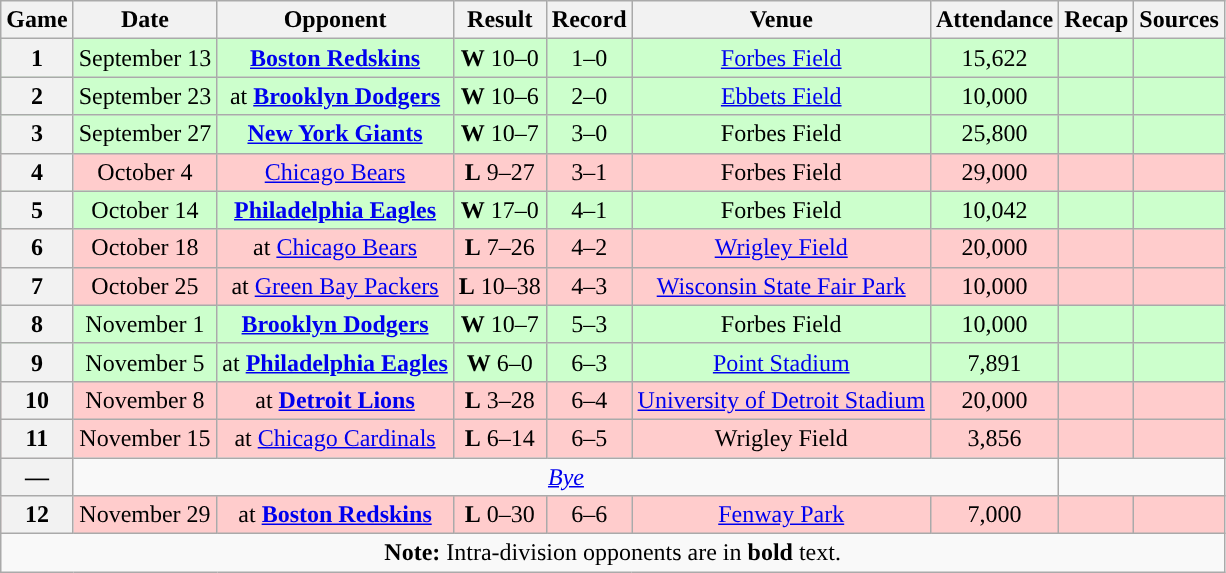<table class="wikitable" style="text-align:center">
<tr>
<th>Game</th>
<th>Date</th>
<th>Opponent</th>
<th>Result</th>
<th>Record</th>
<th>Venue</th>
<th>Attendance</th>
<th>Recap</th>
<th>Sources</th>
</tr>
<tr style="background:#cfc">
<th>1</th>
<td>September 13</td>
<td><strong><a href='#'>Boston Redskins</a></strong></td>
<td><strong>W</strong> 10–0</td>
<td>1–0</td>
<td><a href='#'>Forbes Field</a></td>
<td>15,622</td>
<td></td>
<td></td>
</tr>
<tr style="background:#cfc">
<th>2</th>
<td>September 23</td>
<td>at <strong><a href='#'>Brooklyn Dodgers</a></strong></td>
<td><strong>W</strong> 10–6</td>
<td>2–0</td>
<td><a href='#'>Ebbets Field</a></td>
<td>10,000</td>
<td></td>
<td></td>
</tr>
<tr style="background:#cfc">
<th>3</th>
<td>September 27</td>
<td><strong><a href='#'>New York Giants</a></strong></td>
<td><strong>W</strong> 10–7</td>
<td>3–0</td>
<td>Forbes Field</td>
<td>25,800</td>
<td></td>
<td></td>
</tr>
<tr style="background:#fcc">
<th>4</th>
<td>October 4</td>
<td><a href='#'>Chicago Bears</a></td>
<td><strong>L</strong> 9–27</td>
<td>3–1</td>
<td>Forbes Field</td>
<td>29,000</td>
<td></td>
<td></td>
</tr>
<tr style="background:#cfc">
<th>5</th>
<td>October 14</td>
<td><strong><a href='#'>Philadelphia Eagles</a></strong></td>
<td><strong>W</strong> 17–0</td>
<td>4–1</td>
<td>Forbes Field</td>
<td>10,042</td>
<td></td>
<td></td>
</tr>
<tr style="background:#fcc">
<th>6</th>
<td>October 18</td>
<td>at <a href='#'>Chicago Bears</a></td>
<td><strong>L</strong> 7–26</td>
<td>4–2</td>
<td><a href='#'>Wrigley Field</a></td>
<td>20,000</td>
<td></td>
<td></td>
</tr>
<tr style="background:#fcc">
<th>7</th>
<td>October 25</td>
<td>at <a href='#'>Green Bay Packers</a></td>
<td><strong>L</strong> 10–38</td>
<td>4–3</td>
<td><a href='#'>Wisconsin State Fair Park</a></td>
<td>10,000</td>
<td></td>
<td></td>
</tr>
<tr style="background:#cfc">
<th>8</th>
<td>November 1</td>
<td><strong><a href='#'>Brooklyn Dodgers</a></strong></td>
<td><strong>W</strong> 10–7</td>
<td>5–3</td>
<td>Forbes Field</td>
<td>10,000</td>
<td></td>
<td></td>
</tr>
<tr style="background:#cfc">
<th>9</th>
<td>November 5</td>
<td>at <strong><a href='#'>Philadelphia Eagles</a></strong></td>
<td><strong>W</strong> 6–0</td>
<td>6–3</td>
<td><a href='#'>Point Stadium</a></td>
<td>7,891</td>
<td></td>
<td></td>
</tr>
<tr style="background:#fcc">
<th>10</th>
<td>November 8</td>
<td>at <strong><a href='#'>Detroit Lions</a></strong></td>
<td><strong>L</strong> 3–28</td>
<td>6–4</td>
<td><a href='#'>University of Detroit Stadium</a></td>
<td>20,000</td>
<td></td>
<td></td>
</tr>
<tr style="background:#fcc">
<th>11</th>
<td>November 15</td>
<td>at <a href='#'>Chicago Cardinals</a></td>
<td><strong>L</strong> 6–14</td>
<td>6–5</td>
<td>Wrigley Field</td>
<td>3,856</td>
<td></td>
<td></td>
</tr>
<tr>
<th>—</th>
<td colspan="6"><em><a href='#'>Bye</a></em></td>
</tr>
<tr style="background:#fcc">
<th>12</th>
<td>November 29</td>
<td>at <strong><a href='#'>Boston Redskins</a></strong></td>
<td><strong>L</strong> 0–30</td>
<td>6–6</td>
<td><a href='#'>Fenway Park</a></td>
<td>7,000</td>
<td></td>
<td></td>
</tr>
<tr>
<td colspan="10"><strong>Note:</strong> Intra-division opponents are in <strong>bold</strong> text.</td>
</tr>
</table>
